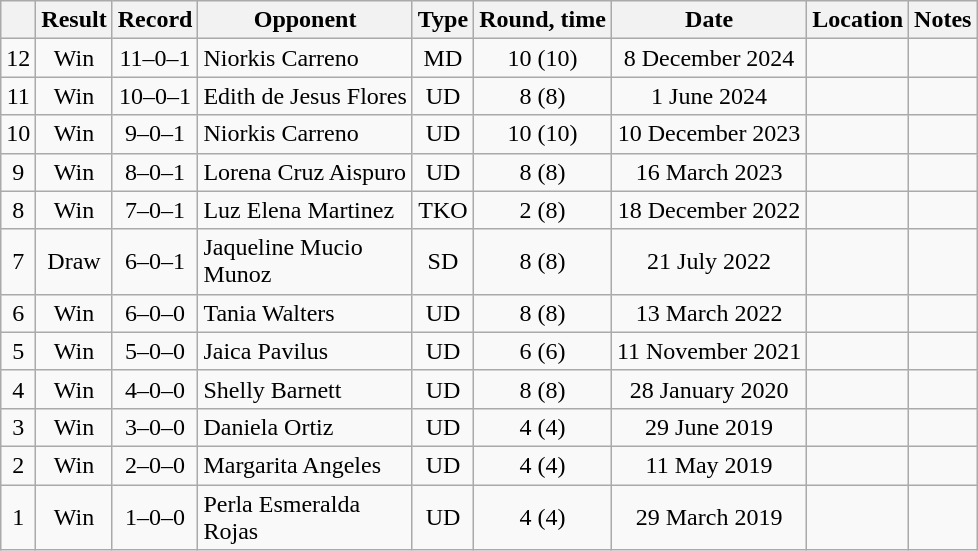<table class="wikitable" style="text-align:center">
<tr>
<th></th>
<th>Result</th>
<th>Record</th>
<th>Opponent</th>
<th>Type</th>
<th>Round, time</th>
<th>Date</th>
<th>Location</th>
<th>Notes</th>
</tr>
<tr>
<td>12</td>
<td>Win</td>
<td>11–0–1</td>
<td align=left>Niorkis Carreno</td>
<td>MD</td>
<td>10 (10)</td>
<td>8 December 2024</td>
<td align=left></td>
<td align=left></td>
</tr>
<tr>
<td>11</td>
<td>Win</td>
<td>10–0–1</td>
<td align=left>Edith de Jesus Flores</td>
<td>UD</td>
<td>8 (8)</td>
<td>1 June 2024</td>
<td align=left></td>
<td></td>
</tr>
<tr>
<td>10</td>
<td>Win</td>
<td>9–0–1</td>
<td align=left>Niorkis Carreno</td>
<td>UD</td>
<td>10 (10)</td>
<td>10 December 2023</td>
<td align=left></td>
<td align=left></td>
</tr>
<tr>
<td>9</td>
<td>Win</td>
<td>8–0–1</td>
<td align=left>Lorena Cruz Aispuro</td>
<td>UD</td>
<td>8 (8)</td>
<td>16 March 2023</td>
<td align=left></td>
<td></td>
</tr>
<tr>
<td>8</td>
<td>Win</td>
<td>7–0–1</td>
<td align=left>Luz Elena Martinez</td>
<td>TKO</td>
<td>2 (8)</td>
<td>18 December 2022</td>
<td align=left></td>
<td></td>
</tr>
<tr>
<td>7</td>
<td>Draw</td>
<td>6–0–1</td>
<td align=left>Jaqueline Mucio<br>Munoz</td>
<td>SD</td>
<td>8 (8)</td>
<td>21 July 2022</td>
<td align=left></td>
<td></td>
</tr>
<tr>
<td>6</td>
<td>Win</td>
<td>6–0–0</td>
<td align=left>Tania Walters</td>
<td>UD</td>
<td>8 (8)</td>
<td>13 March 2022</td>
<td align=left></td>
<td align=left></td>
</tr>
<tr>
<td>5</td>
<td>Win</td>
<td>5–0–0</td>
<td align=left>Jaica Pavilus</td>
<td>UD</td>
<td>6 (6)</td>
<td>11 November 2021</td>
<td align=left></td>
<td></td>
</tr>
<tr>
<td>4</td>
<td>Win</td>
<td>4–0–0</td>
<td align=left>Shelly Barnett</td>
<td>UD</td>
<td>8 (8)</td>
<td>28 January 2020</td>
<td align=left></td>
<td></td>
</tr>
<tr>
<td>3</td>
<td>Win</td>
<td>3–0–0</td>
<td align=left>Daniela Ortiz</td>
<td>UD</td>
<td>4 (4)</td>
<td>29 June 2019</td>
<td align=left></td>
<td></td>
</tr>
<tr>
<td>2</td>
<td>Win</td>
<td>2–0–0</td>
<td align=left>Margarita Angeles</td>
<td>UD</td>
<td>4 (4)</td>
<td>11 May 2019</td>
<td align=left></td>
<td></td>
</tr>
<tr>
<td>1</td>
<td>Win</td>
<td>1–0–0</td>
<td align=left>Perla Esmeralda<br>Rojas</td>
<td>UD</td>
<td>4 (4)</td>
<td>29 March 2019</td>
<td align=left></td>
<td></td>
</tr>
</table>
